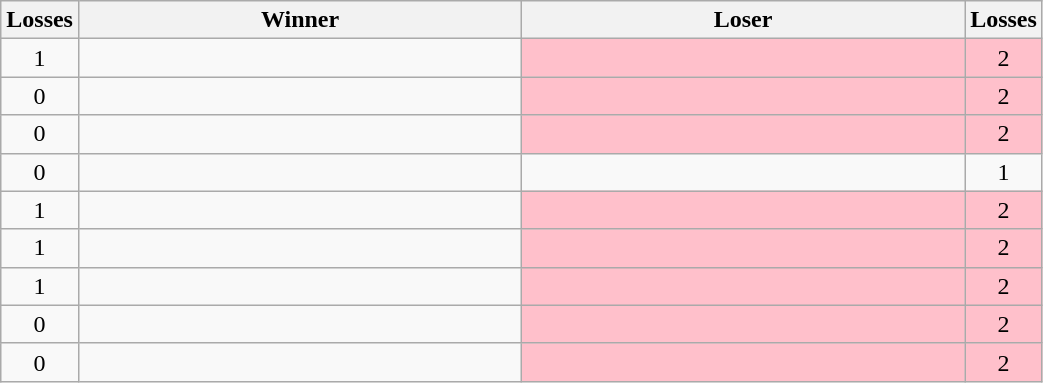<table class=wikitable>
<tr>
<th style="width:0.5em">Losses</th>
<th style="width:18em">Winner</th>
<th style="width:18em">Loser</th>
<th style="width:0.5em">Losses</th>
</tr>
<tr>
<td align=center>1</td>
<td></td>
<td bgcolor=pink></td>
<td bgcolor=pink align=center>2</td>
</tr>
<tr>
<td align=center>0</td>
<td></td>
<td bgcolor=pink></td>
<td bgcolor=pink align=center>2</td>
</tr>
<tr>
<td align=center>0</td>
<td></td>
<td bgcolor=pink></td>
<td bgcolor=pink align=center>2</td>
</tr>
<tr>
<td align=center>0</td>
<td></td>
<td></td>
<td align=center>1</td>
</tr>
<tr>
<td align=center>1</td>
<td></td>
<td bgcolor=pink></td>
<td bgcolor=pink align=center>2</td>
</tr>
<tr>
<td align=center>1</td>
<td></td>
<td bgcolor=pink></td>
<td bgcolor=pink align=center>2</td>
</tr>
<tr>
<td align=center>1</td>
<td></td>
<td bgcolor=pink></td>
<td bgcolor=pink align=center>2</td>
</tr>
<tr>
<td align=center>0</td>
<td></td>
<td bgcolor=pink></td>
<td bgcolor=pink align=center>2</td>
</tr>
<tr>
<td align=center>0</td>
<td></td>
<td bgcolor=pink></td>
<td bgcolor=pink align=center>2</td>
</tr>
</table>
